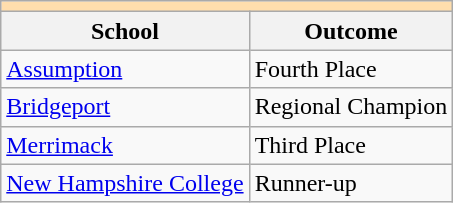<table class="wikitable" style="float:left;margin-right:1em;">
<tr>
<th colspan="3" style="background:#ffdead;"></th>
</tr>
<tr>
<th>School</th>
<th>Outcome</th>
</tr>
<tr>
<td><a href='#'>Assumption</a></td>
<td>Fourth Place</td>
</tr>
<tr>
<td><a href='#'>Bridgeport</a></td>
<td>Regional Champion</td>
</tr>
<tr>
<td><a href='#'>Merrimack</a></td>
<td>Third Place</td>
</tr>
<tr>
<td><a href='#'>New Hampshire College</a></td>
<td>Runner-up</td>
</tr>
</table>
